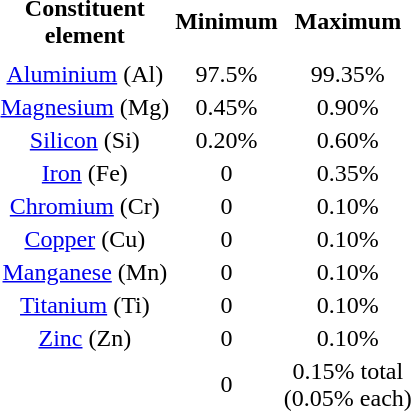<table style="text-align:center;">
<tr>
<td><strong>Constituent<br>element</strong></td>
<td><strong>Minimum</strong><br></td>
<td><strong>Maximum</strong><br></td>
</tr>
<tr>
<td colspan=3></td>
</tr>
<tr>
<td><a href='#'>Aluminium</a> (Al)</td>
<td>97.5%</td>
<td>99.35%</td>
</tr>
<tr>
<td><a href='#'>Magnesium</a> (Mg)</td>
<td>0.45%</td>
<td>0.90%</td>
</tr>
<tr>
<td><a href='#'>Silicon</a> (Si)</td>
<td>0.20%</td>
<td>0.60%</td>
</tr>
<tr>
<td><a href='#'>Iron</a> (Fe)</td>
<td>0</td>
<td>0.35%</td>
</tr>
<tr>
<td><a href='#'>Chromium</a> (Cr)</td>
<td>0</td>
<td>0.10%</td>
</tr>
<tr>
<td><a href='#'>Copper</a> (Cu)</td>
<td>0</td>
<td>0.10%</td>
</tr>
<tr>
<td><a href='#'>Manganese</a> (Mn)</td>
<td>0</td>
<td>0.10%</td>
</tr>
<tr>
<td><a href='#'>Titanium</a> (Ti)</td>
<td>0</td>
<td>0.10%</td>
</tr>
<tr>
<td><a href='#'>Zinc</a> (Zn)</td>
<td>0</td>
<td>0.10%</td>
</tr>
<tr>
<td></td>
<td>0</td>
<td>0.15% total<br>(0.05% each)</td>
</tr>
</table>
